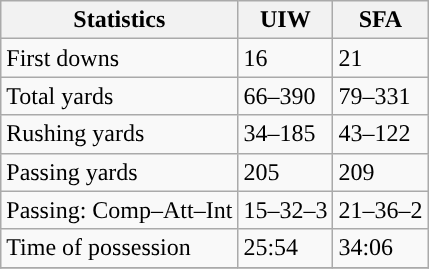<table class="wikitable" style="float: left;">
<tr>
<th>Statistics</th>
<th>UIW</th>
<th>SFA</th>
</tr>
<tr>
<td>First downs</td>
<td>16</td>
<td>21</td>
</tr>
<tr>
<td>Total yards</td>
<td>66–390</td>
<td>79–331</td>
</tr>
<tr>
<td>Rushing yards</td>
<td>34–185</td>
<td>43–122</td>
</tr>
<tr>
<td>Passing yards</td>
<td>205</td>
<td>209</td>
</tr>
<tr>
<td>Passing: Comp–Att–Int</td>
<td>15–32–3</td>
<td>21–36–2</td>
</tr>
<tr>
<td>Time of possession</td>
<td>25:54</td>
<td>34:06</td>
</tr>
<tr>
</tr>
</table>
